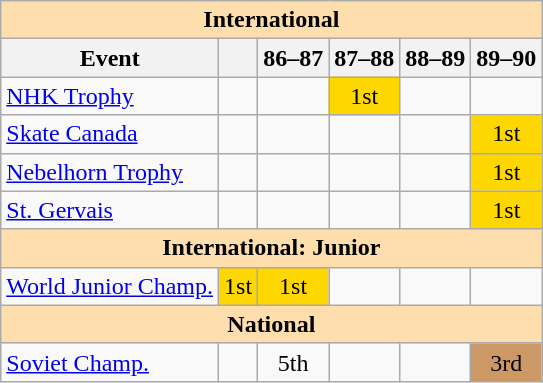<table class="wikitable" style="text-align:center">
<tr>
<th style="background-color: #ffdead; " colspan=6 align=center>International</th>
</tr>
<tr>
<th>Event</th>
<th></th>
<th>86–87</th>
<th>87–88</th>
<th>88–89</th>
<th>89–90</th>
</tr>
<tr>
<td align=left><a href='#'>NHK Trophy</a></td>
<td></td>
<td></td>
<td bgcolor=gold>1st</td>
<td></td>
<td></td>
</tr>
<tr>
<td align=left><a href='#'>Skate Canada</a></td>
<td></td>
<td></td>
<td></td>
<td></td>
<td bgcolor=gold>1st</td>
</tr>
<tr>
<td align=left><a href='#'>Nebelhorn Trophy</a></td>
<td></td>
<td></td>
<td></td>
<td></td>
<td bgcolor=gold>1st</td>
</tr>
<tr>
<td align=left><a href='#'>St. Gervais</a></td>
<td></td>
<td></td>
<td></td>
<td></td>
<td bgcolor=gold>1st</td>
</tr>
<tr>
<th style="background-color: #ffdead; " colspan=6 align=center>International: Junior</th>
</tr>
<tr>
<td align=left><a href='#'>World Junior Champ.</a></td>
<td bgcolor=gold>1st</td>
<td bgcolor=gold>1st</td>
<td></td>
<td></td>
<td></td>
</tr>
<tr>
<th style="background-color: #ffdead; " colspan=6 align=center>National</th>
</tr>
<tr>
<td align=left><a href='#'>Soviet Champ.</a></td>
<td></td>
<td>5th</td>
<td></td>
<td></td>
<td bgcolor=cc9966>3rd</td>
</tr>
</table>
